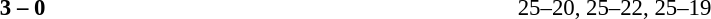<table width=100% cellspacing=1>
<tr>
<th width=20%></th>
<th width=12%></th>
<th width=20%></th>
<th width=33%></th>
<td></td>
</tr>
<tr style=font-size:95%>
<td align=right><strong></strong></td>
<td align=center><strong>3 – 0</strong></td>
<td></td>
<td>25–20, 25–22, 25–19</td>
</tr>
</table>
